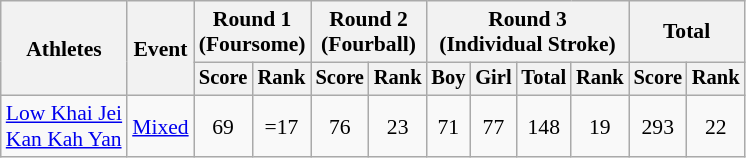<table class="wikitable" style="font-size:90%">
<tr>
<th rowspan="2">Athletes</th>
<th rowspan="2">Event</th>
<th colspan="2">Round 1<br>(Foursome)</th>
<th colspan="2">Round 2<br>(Fourball)</th>
<th colspan="4">Round 3<br>(Individual Stroke)</th>
<th colspan="2">Total</th>
</tr>
<tr style="font-size:95%">
<th>Score</th>
<th>Rank</th>
<th>Score</th>
<th>Rank</th>
<th>Boy</th>
<th>Girl</th>
<th>Total</th>
<th>Rank</th>
<th>Score</th>
<th>Rank</th>
</tr>
<tr align=center>
<td align=left><a href='#'>Low Khai Jei</a><br><a href='#'>Kan Kah Yan</a></td>
<td align=left><a href='#'>Mixed</a></td>
<td>69</td>
<td>=17</td>
<td>76</td>
<td>23</td>
<td>71</td>
<td>77</td>
<td>148</td>
<td>19</td>
<td>293</td>
<td>22</td>
</tr>
</table>
